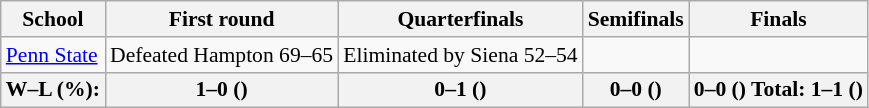<table class="wikitable" style="white-space:nowrap; font-size:90%;">
<tr>
<th>School</th>
<th>First round</th>
<th>Quarterfinals</th>
<th>Semifinals</th>
<th>Finals</th>
</tr>
<tr>
<td><a href='#'>Penn State</a></td>
<td>Defeated Hampton 69–65</td>
<td>Eliminated by Siena 52–54</td>
<td></td>
<td></td>
</tr>
<tr>
<th>W–L (%):</th>
<th>1–0 ()</th>
<th>0–1 ()</th>
<th>0–0 ()</th>
<th>0–0 () Total: 1–1 ()</th>
</tr>
</table>
